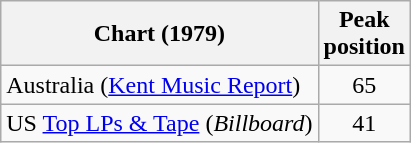<table class="wikitable">
<tr>
<th>Chart (1979)</th>
<th>Peak<br>position</th>
</tr>
<tr>
<td>Australia (<a href='#'>Kent Music Report</a>)</td>
<td style="text-align:center;">65</td>
</tr>
<tr>
<td>US <a href='#'>Top LPs & Tape</a> (<em>Billboard</em>)</td>
<td style="text-align:center;">41</td>
</tr>
</table>
